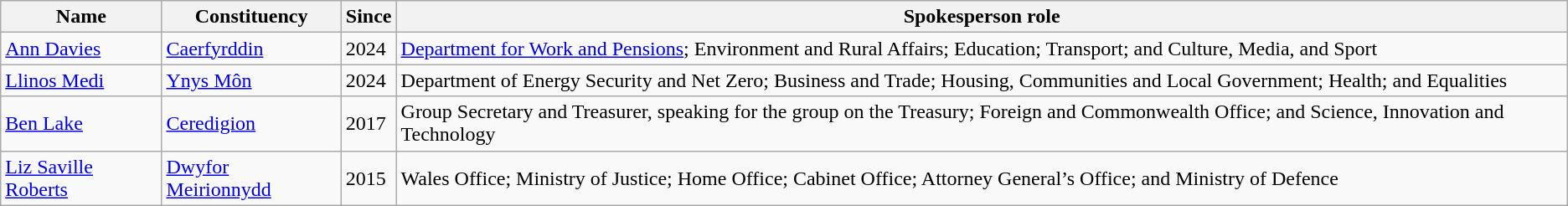<table class="wikitable">
<tr>
<th>Name</th>
<th>Constituency</th>
<th>Since</th>
<th>Spokesperson role</th>
</tr>
<tr>
<td><a href='#'>Ann Davies</a></td>
<td><a href='#'>Caerfyrddin</a></td>
<td>2024</td>
<td><a href='#'>Department for Work and Pensions</a>; Environment and Rural Affairs; Education; Transport; and Culture, Media, and Sport</td>
</tr>
<tr>
<td><a href='#'>Llinos Medi</a></td>
<td><a href='#'>Ynys Môn</a></td>
<td>2024</td>
<td>Department of Energy Security and Net Zero; Business and Trade; Housing, Communities and Local Government; Health; and Equalities</td>
</tr>
<tr>
<td><a href='#'>Ben Lake</a></td>
<td><a href='#'>Ceredigion</a></td>
<td>2017</td>
<td>Group Secretary and Treasurer, speaking for the group on the Treasury; Foreign and Commonwealth Office; and Science, Innovation and Technology</td>
</tr>
<tr>
<td><a href='#'>Liz Saville Roberts</a></td>
<td><a href='#'>Dwyfor Meirionnydd</a></td>
<td>2015</td>
<td>Wales Office; Ministry of Justice; Home Office; Cabinet Office; Attorney General’s Office; and Ministry of Defence</td>
</tr>
</table>
